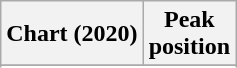<table class="wikitable sortable plainrowheaders" style="text-align:center">
<tr>
<th scope="col">Chart (2020)</th>
<th scope="col">Peak<br>position</th>
</tr>
<tr>
</tr>
<tr>
</tr>
<tr>
</tr>
<tr>
</tr>
<tr>
</tr>
<tr>
</tr>
<tr>
</tr>
<tr>
</tr>
<tr>
</tr>
<tr>
</tr>
<tr>
</tr>
<tr>
</tr>
<tr>
</tr>
<tr>
</tr>
</table>
